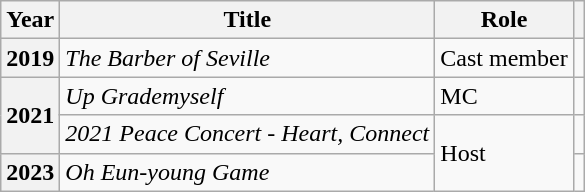<table class="wikitable plainrowheaders sortable">
<tr>
<th scope="col">Year</th>
<th scope="col">Title</th>
<th scope="col">Role</th>
<th scope="col"></th>
</tr>
<tr>
<th scope="row">2019</th>
<td><em> The Barber of Seville </em></td>
<td>Cast member</td>
<td style="text-align:center"></td>
</tr>
<tr>
<th scope="row" rowspan="2">2021</th>
<td><em>Up Grademyself</em></td>
<td>MC</td>
<td style="text-align:center"></td>
</tr>
<tr>
<td><em>2021 Peace Concert - Heart, Connect </em></td>
<td rowspan=2>Host</td>
<td style="text-align:center"></td>
</tr>
<tr>
<th scope="row">2023</th>
<td><em>Oh Eun-young Game</em></td>
<td style="text-align:center"></td>
</tr>
</table>
